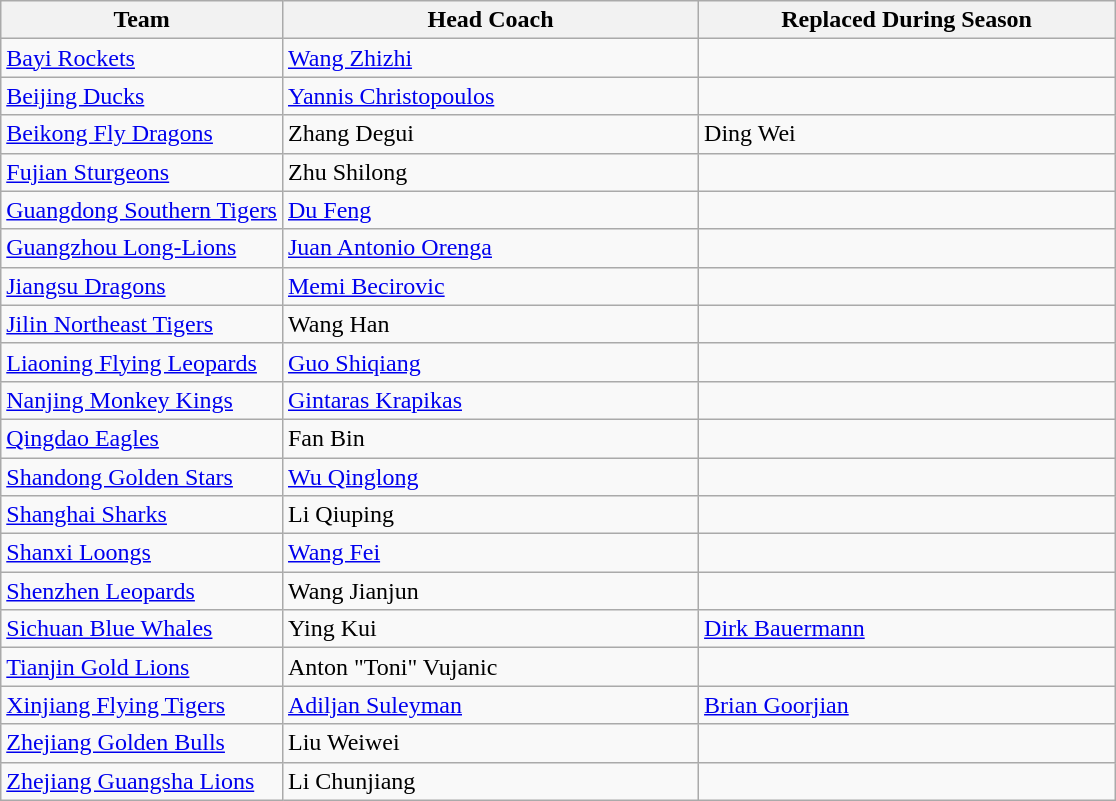<table class="wikitable sortable">
<tr>
<th>Team</th>
<th width=270>Head Coach</th>
<th width=270>Replaced During Season</th>
</tr>
<tr>
<td><a href='#'>Bayi Rockets</a></td>
<td> <a href='#'>Wang Zhizhi</a></td>
<td></td>
</tr>
<tr>
<td><a href='#'>Beijing Ducks</a></td>
<td> <a href='#'>Yannis Christopoulos</a></td>
<td></td>
</tr>
<tr>
<td><a href='#'>Beikong Fly Dragons</a></td>
<td> Zhang Degui</td>
<td> Ding Wei</td>
</tr>
<tr>
<td><a href='#'>Fujian Sturgeons</a></td>
<td> Zhu Shilong</td>
<td></td>
</tr>
<tr>
<td><a href='#'>Guangdong Southern Tigers</a></td>
<td> <a href='#'>Du Feng</a></td>
<td></td>
</tr>
<tr>
<td><a href='#'>Guangzhou Long-Lions</a></td>
<td> <a href='#'>Juan Antonio Orenga</a></td>
<td></td>
</tr>
<tr>
<td><a href='#'>Jiangsu Dragons</a></td>
<td> <a href='#'>Memi Becirovic</a></td>
<td></td>
</tr>
<tr>
<td><a href='#'>Jilin Northeast Tigers</a></td>
<td> Wang Han</td>
<td></td>
</tr>
<tr>
<td><a href='#'>Liaoning Flying Leopards</a></td>
<td> <a href='#'>Guo Shiqiang</a></td>
<td></td>
</tr>
<tr>
<td><a href='#'>Nanjing Monkey Kings</a></td>
<td> <a href='#'>Gintaras Krapikas</a></td>
<td></td>
</tr>
<tr>
<td><a href='#'>Qingdao Eagles</a></td>
<td> Fan Bin</td>
<td></td>
</tr>
<tr>
<td><a href='#'>Shandong Golden Stars</a></td>
<td> <a href='#'>Wu Qinglong</a></td>
<td></td>
</tr>
<tr>
<td><a href='#'>Shanghai Sharks</a></td>
<td> Li Qiuping</td>
<td></td>
</tr>
<tr>
<td><a href='#'>Shanxi Loongs</a></td>
<td> <a href='#'>Wang Fei</a></td>
<td></td>
</tr>
<tr>
<td><a href='#'>Shenzhen Leopards</a></td>
<td> Wang Jianjun</td>
<td></td>
</tr>
<tr>
<td><a href='#'>Sichuan Blue Whales</a></td>
<td> Ying Kui</td>
<td> <a href='#'>Dirk Bauermann</a></td>
</tr>
<tr>
<td><a href='#'>Tianjin Gold Lions</a></td>
<td> Anton "Toni" Vujanic</td>
<td></td>
</tr>
<tr>
<td><a href='#'>Xinjiang Flying Tigers</a></td>
<td> <a href='#'>Adiljan Suleyman</a></td>
<td> <a href='#'>Brian Goorjian</a></td>
</tr>
<tr>
<td><a href='#'>Zhejiang Golden Bulls</a></td>
<td> Liu Weiwei</td>
<td></td>
</tr>
<tr>
<td><a href='#'>Zhejiang Guangsha Lions</a></td>
<td> Li Chunjiang</td>
<td></td>
</tr>
</table>
